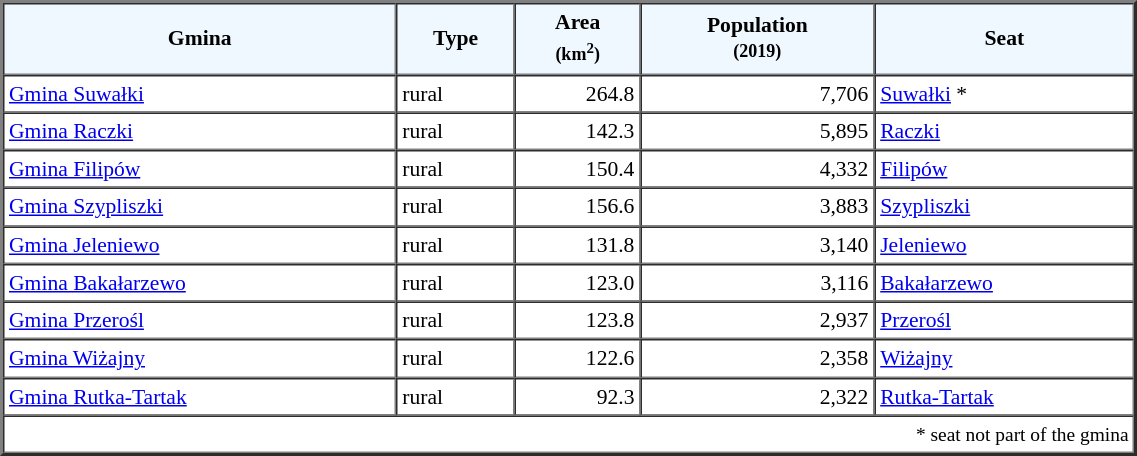<table width="60%" border="2" cellpadding="3" cellspacing="0" style="font-size:90%;line-height:120%;">
<tr bgcolor="F0F8FF">
<td style="text-align:center;"><strong>Gmina</strong></td>
<td style="text-align:center;"><strong>Type</strong></td>
<td style="text-align:center;"><strong>Area<br><small>(km<sup>2</sup>)</small></strong></td>
<td style="text-align:center;"><strong>Population<br><small>(2019)</small></strong></td>
<td style="text-align:center;"><strong>Seat</strong></td>
</tr>
<tr>
<td><a href='#'>Gmina Suwałki</a></td>
<td>rural</td>
<td style="text-align:right;">264.8</td>
<td style="text-align:right;">7,706</td>
<td><a href='#'>Suwałki</a> *</td>
</tr>
<tr>
<td><a href='#'>Gmina Raczki</a></td>
<td>rural</td>
<td style="text-align:right;">142.3</td>
<td style="text-align:right;">5,895</td>
<td><a href='#'>Raczki</a></td>
</tr>
<tr>
<td><a href='#'>Gmina Filipów</a></td>
<td>rural</td>
<td style="text-align:right;">150.4</td>
<td style="text-align:right;">4,332</td>
<td><a href='#'>Filipów</a></td>
</tr>
<tr>
<td><a href='#'>Gmina Szypliszki</a></td>
<td>rural</td>
<td style="text-align:right;">156.6</td>
<td style="text-align:right;">3,883</td>
<td><a href='#'>Szypliszki</a></td>
</tr>
<tr>
<td><a href='#'>Gmina Jeleniewo</a></td>
<td>rural</td>
<td style="text-align:right;">131.8</td>
<td style="text-align:right;">3,140</td>
<td><a href='#'>Jeleniewo</a></td>
</tr>
<tr>
<td><a href='#'>Gmina Bakałarzewo</a></td>
<td>rural</td>
<td style="text-align:right;">123.0</td>
<td style="text-align:right;">3,116</td>
<td><a href='#'>Bakałarzewo</a></td>
</tr>
<tr>
<td><a href='#'>Gmina Przerośl</a></td>
<td>rural</td>
<td style="text-align:right;">123.8</td>
<td style="text-align:right;">2,937</td>
<td><a href='#'>Przerośl</a></td>
</tr>
<tr>
<td><a href='#'>Gmina Wiżajny</a></td>
<td>rural</td>
<td style="text-align:right;">122.6</td>
<td style="text-align:right;">2,358</td>
<td><a href='#'>Wiżajny</a></td>
</tr>
<tr>
<td><a href='#'>Gmina Rutka-Tartak</a></td>
<td>rural</td>
<td style="text-align:right;">92.3</td>
<td style="text-align:right;">2,322</td>
<td><a href='#'>Rutka-Tartak</a></td>
</tr>
<tr>
<td colspan=5 style="text-align:right;font-size:90%">* seat not part of the gmina</td>
</tr>
<tr>
</tr>
</table>
